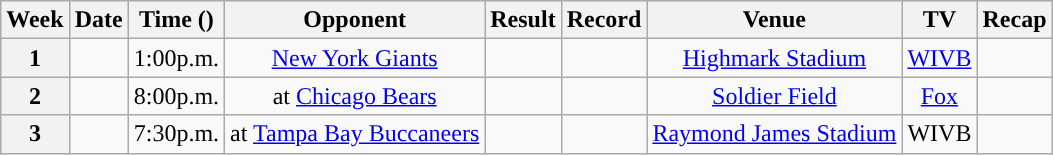<table class="wikitable" style="text-align:center">
<tr>
<th>Week</th>
<th>Date</th>
<th>Time (<a href='#'></a>)</th>
<th>Opponent</th>
<th>Result</th>
<th>Record</th>
<th>Venue</th>
<th>TV</th>
<th>Recap</th>
</tr>
<tr>
<th>1</th>
<td></td>
<td>1:00p.m.</td>
<td><a href='#'>New York Giants</a></td>
<td></td>
<td></td>
<td><a href='#'>Highmark Stadium</a></td>
<td><a href='#'>WIVB</a></td>
<td></td>
</tr>
<tr>
<th>2</th>
<td></td>
<td>8:00p.m.</td>
<td>at <a href='#'>Chicago Bears</a></td>
<td></td>
<td></td>
<td><a href='#'>Soldier Field</a></td>
<td><a href='#'>Fox</a></td>
<td></td>
</tr>
<tr>
<th>3</th>
<td></td>
<td>7:30p.m.</td>
<td>at <a href='#'>Tampa Bay Buccaneers</a></td>
<td></td>
<td></td>
<td><a href='#'>Raymond James Stadium</a></td>
<td>WIVB</td>
<td></td>
</tr>
</table>
